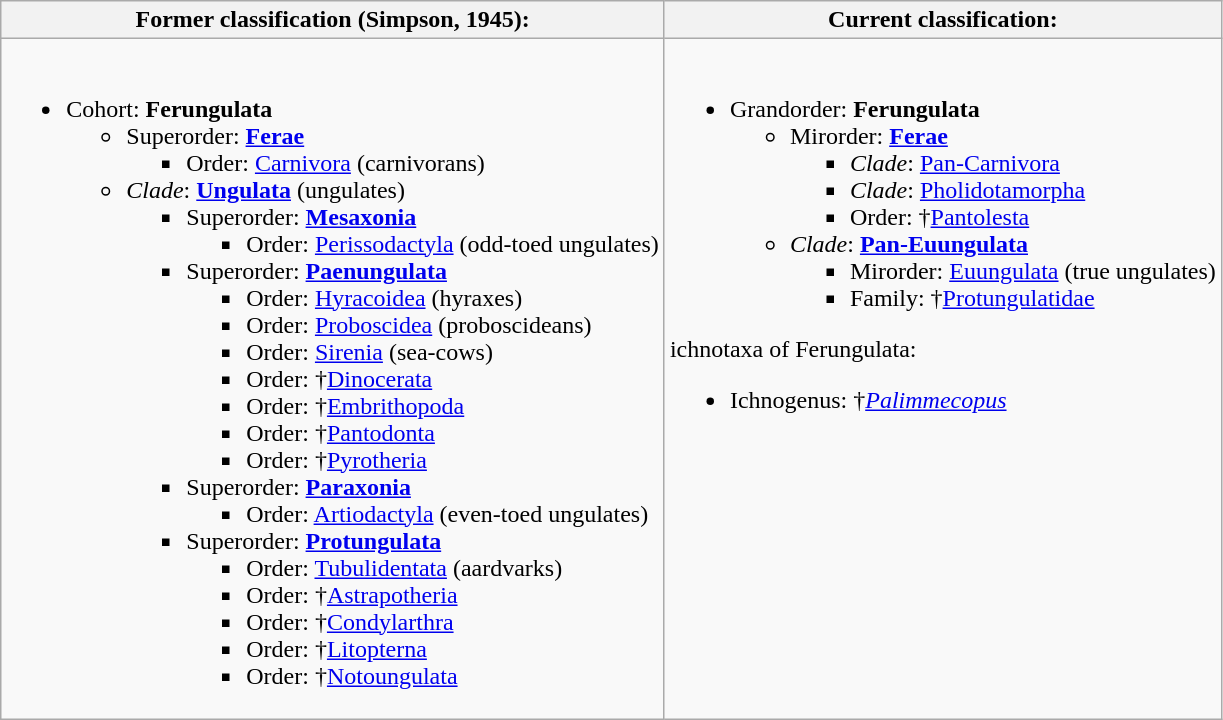<table class="wikitable">
<tr>
<th>Former classification (Simpson, 1945):</th>
<th>Current classification:</th>
</tr>
<tr style="vertical-align:top;">
<td><br><ul><li>Cohort: <strong>Ferungulata</strong> <ul><li>Superorder: <strong><a href='#'>Ferae</a></strong> <ul><li>Order: <a href='#'>Carnivora</a>  (carnivorans)</li></ul></li><li><em>Clade</em>: <strong><a href='#'>Ungulata</a></strong>  (ungulates)<ul><li>Superorder: <strong><a href='#'>Mesaxonia</a></strong> <ul><li>Order: <a href='#'>Perissodactyla</a>  (odd-toed ungulates)</li></ul></li><li>Superorder: <strong><a href='#'>Paenungulata</a></strong> <ul><li>Order: <a href='#'>Hyracoidea</a>  (hyraxes)</li><li>Order: <a href='#'>Proboscidea</a>  (proboscideans)</li><li>Order: <a href='#'>Sirenia</a>  (sea-cows)</li><li>Order: †<a href='#'>Dinocerata</a> </li><li>Order: †<a href='#'>Embrithopoda</a> </li><li>Order: †<a href='#'>Pantodonta</a> </li><li>Order: †<a href='#'>Pyrotheria</a> </li></ul></li><li>Superorder: <strong><a href='#'>Paraxonia</a></strong> <ul><li>Order: <a href='#'>Artiodactyla</a>  (even-toed ungulates)</li></ul></li><li>Superorder: <strong><a href='#'>Protungulata</a></strong> <ul><li>Order: <a href='#'>Tubulidentata</a>  (aardvarks)</li><li>Order: †<a href='#'>Astrapotheria</a> </li><li>Order: †<a href='#'>Condylarthra</a> </li><li>Order: †<a href='#'>Litopterna</a> </li><li>Order: †<a href='#'>Notoungulata</a> </li></ul></li></ul></li></ul></li></ul></td>
<td><br><ul><li>Grandorder: <strong>Ferungulata</strong> <ul><li>Mirorder: <strong><a href='#'>Ferae</a></strong> <ul><li><em>Clade</em>: <a href='#'>Pan-Carnivora</a> </li><li><em>Clade</em>: <a href='#'>Pholidotamorpha</a> </li><li>Order: †<a href='#'>Pantolesta</a> </li></ul></li><li><em>Clade</em>: <strong><a href='#'>Pan-Euungulata</a></strong> <ul><li>Mirorder: <a href='#'>Euungulata</a>  (true ungulates)</li><li>Family: †<a href='#'>Protungulatidae</a> </li></ul></li></ul></li></ul>ichnotaxa of Ferungulata:<ul><li>Ichnogenus: †<em><a href='#'>Palimmecopus</a></em> </li></ul></td>
</tr>
</table>
